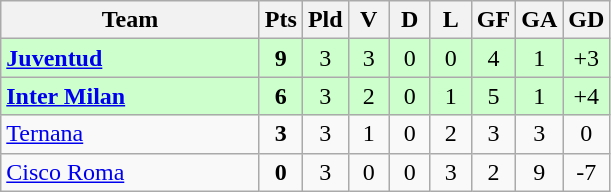<table class=wikitable style="text-align:center">
<tr>
<th width=165>Team</th>
<th width=20>Pts</th>
<th width=20>Pld</th>
<th width=20>V</th>
<th width=20>D</th>
<th width=20>L</th>
<th width=20>GF</th>
<th width=20>GA</th>
<th width=20>GD</th>
</tr>
<tr style="background:#ccffcc">
<td Style="text-align:left"><strong> <a href='#'>Juventud</a></strong></td>
<td><strong>9</strong></td>
<td>3</td>
<td>3</td>
<td>0</td>
<td>0</td>
<td>4</td>
<td>1</td>
<td>+3</td>
</tr>
<tr style="background:#ccffcc">
<td Style="text-align:left"><strong> <a href='#'>Inter Milan</a></strong></td>
<td><strong>6</strong></td>
<td>3</td>
<td>2</td>
<td>0</td>
<td>1</td>
<td>5</td>
<td>1</td>
<td>+4</td>
</tr>
<tr>
<td Style="text-align:left"> <a href='#'>Ternana</a></td>
<td><strong>3</strong></td>
<td>3</td>
<td>1</td>
<td>0</td>
<td>2</td>
<td>3</td>
<td>3</td>
<td>0</td>
</tr>
<tr>
<td Style="text-align:left"> <a href='#'>Cisco Roma</a></td>
<td><strong>0</strong></td>
<td>3</td>
<td>0</td>
<td>0</td>
<td>3</td>
<td>2</td>
<td>9</td>
<td>-7</td>
</tr>
</table>
